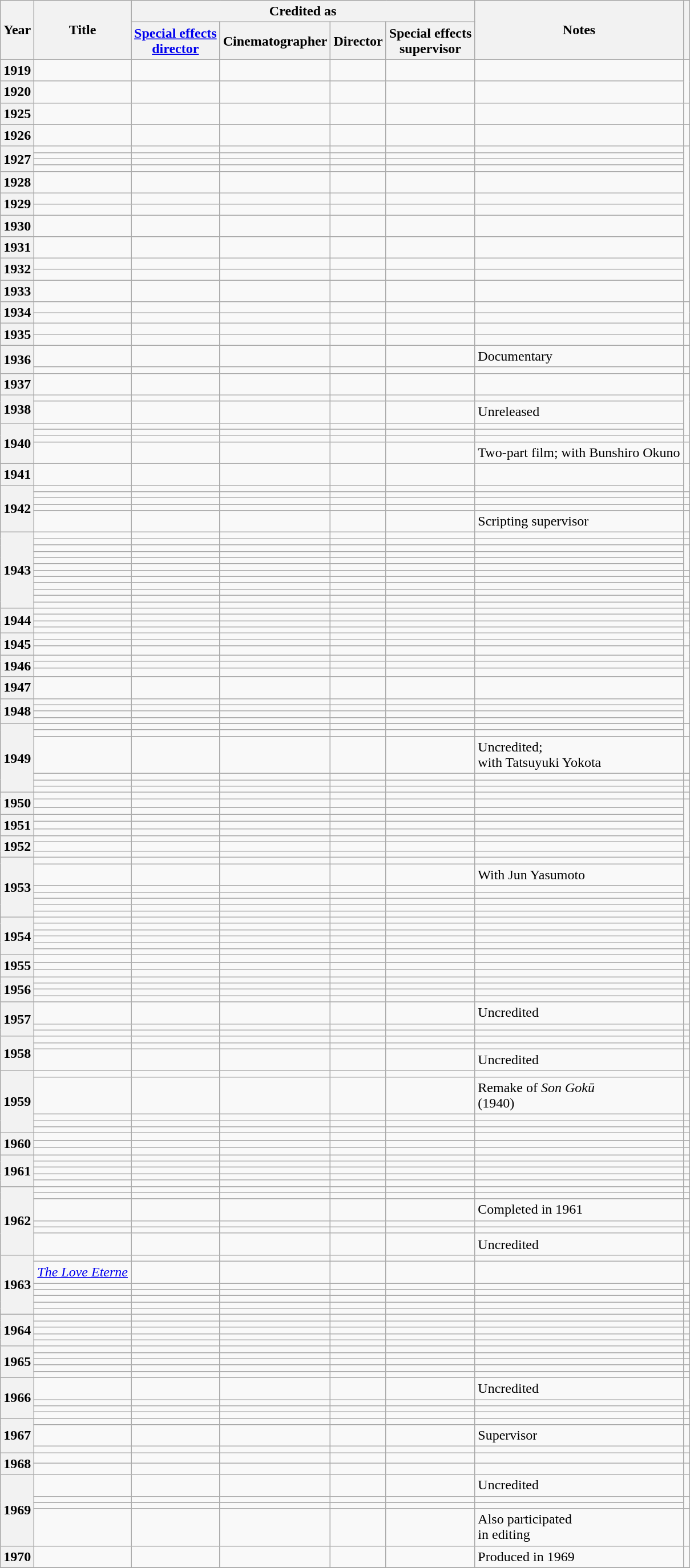<table class="wikitable plainrowheaders sortable" style="margin-right: 0;">
<tr>
<th scope=col rowspan="2">Year</th>
<th scope=col rowspan="2">Title</th>
<th scope=colgroup colspan="4">Credited as</th>
<th scope=col class=unsortable rowspan="2">Notes</th>
<th scope=col class=unsortable rowspan="2"></th>
</tr>
<tr>
<th scope=col><a href='#'>Special effects<br>director</a></th>
<th scope=col>Cinematographer</th>
<th scope=col>Director</th>
<th scope=col>Special effects<br>supervisor</th>
</tr>
<tr>
<th scope=row>1919</th>
<td></td>
<td></td>
<td></td>
<td></td>
<td></td>
<td></td>
<td rowspan=2></td>
</tr>
<tr>
<th scope=row>1920</th>
<td></td>
<td></td>
<td></td>
<td></td>
<td></td>
<td></td>
</tr>
<tr>
<th scope=row>1925</th>
<td></td>
<td></td>
<td></td>
<td></td>
<td></td>
<td></td>
<td></td>
</tr>
<tr>
<th scope=row>1926</th>
<td></td>
<td></td>
<td></td>
<td></td>
<td></td>
<td></td>
<td></td>
</tr>
<tr>
<th scope=rowgroup rowspan="4">1927</th>
<td></td>
<td></td>
<td></td>
<td></td>
<td></td>
<td></td>
<td rowspan=12></td>
</tr>
<tr>
<td></td>
<td></td>
<td></td>
<td></td>
<td></td>
<td></td>
</tr>
<tr>
<td></td>
<td></td>
<td></td>
<td></td>
<td></td>
<td></td>
</tr>
<tr>
<td></td>
<td></td>
<td></td>
<td></td>
<td></td>
<td></td>
</tr>
<tr>
<th scope=row>1928</th>
<td></td>
<td></td>
<td></td>
<td></td>
<td></td>
<td></td>
</tr>
<tr>
<th scope=rowgroup rowspan="2">1929</th>
<td></td>
<td></td>
<td></td>
<td></td>
<td></td>
<td></td>
</tr>
<tr>
<td></td>
<td></td>
<td></td>
<td></td>
<td></td>
<td></td>
</tr>
<tr>
<th scope=row>1930</th>
<td></td>
<td></td>
<td></td>
<td></td>
<td></td>
<td></td>
</tr>
<tr>
<th scope=row>1931</th>
<td></td>
<td></td>
<td></td>
<td></td>
<td></td>
<td></td>
</tr>
<tr>
<th scope=rowgroup rowspan="2">1932</th>
<td></td>
<td></td>
<td></td>
<td></td>
<td></td>
<td></td>
</tr>
<tr>
<td></td>
<td></td>
<td></td>
<td></td>
<td></td>
<td></td>
</tr>
<tr>
<th scope=row>1933</th>
<td></td>
<td></td>
<td></td>
<td></td>
<td></td>
<td></td>
</tr>
<tr>
<th scope=rowgroup rowspan="2">1934</th>
<td></td>
<td></td>
<td></td>
<td></td>
<td></td>
<td></td>
<td rowspan=2></td>
</tr>
<tr>
<td></td>
<td></td>
<td></td>
<td></td>
<td></td>
<td></td>
</tr>
<tr>
<th scope=rowgroup rowspan="2">1935</th>
<td></td>
<td></td>
<td></td>
<td></td>
<td></td>
<td></td>
<td></td>
</tr>
<tr>
<td></td>
<td></td>
<td></td>
<td></td>
<td></td>
<td></td>
<td></td>
</tr>
<tr>
<th scope=rowgroup rowspan="2">1936</th>
<td></td>
<td></td>
<td></td>
<td></td>
<td></td>
<td>Documentary</td>
<td></td>
</tr>
<tr>
<td></td>
<td></td>
<td></td>
<td></td>
<td></td>
<td></td>
<td></td>
</tr>
<tr>
<th scope=row>1937</th>
<td></td>
<td></td>
<td></td>
<td></td>
<td></td>
<td></td>
<td></td>
</tr>
<tr>
<th scope=rowgroup rowspan="2">1938</th>
<td></td>
<td></td>
<td></td>
<td></td>
<td></td>
<td></td>
<td rowspan=4></td>
</tr>
<tr>
<td></td>
<td></td>
<td></td>
<td></td>
<td></td>
<td>Unreleased</td>
</tr>
<tr>
<th scope=rowgroup rowspan="4">1940</th>
<td></td>
<td></td>
<td></td>
<td></td>
<td></td>
<td></td>
</tr>
<tr>
<td></td>
<td></td>
<td></td>
<td></td>
<td></td>
<td></td>
</tr>
<tr>
<td></td>
<td></td>
<td></td>
<td></td>
<td></td>
<td></td>
<td></td>
</tr>
<tr>
<td></td>
<td></td>
<td></td>
<td></td>
<td></td>
<td>Two-part film; with Bunshiro Okuno</td>
<td></td>
</tr>
<tr>
<th scope=row>1941</th>
<td></td>
<td></td>
<td></td>
<td></td>
<td></td>
<td></td>
<td rowspan=2></td>
</tr>
<tr>
<th scope=rowgroup rowspan="5">1942</th>
<td></td>
<td></td>
<td></td>
<td></td>
<td></td>
<td></td>
</tr>
<tr>
<td></td>
<td></td>
<td></td>
<td></td>
<td></td>
<td></td>
<td></td>
</tr>
<tr>
<td></td>
<td></td>
<td></td>
<td></td>
<td></td>
<td></td>
<td></td>
</tr>
<tr>
<td></td>
<td></td>
<td></td>
<td></td>
<td></td>
<td></td>
<td></td>
</tr>
<tr>
<td></td>
<td></td>
<td></td>
<td></td>
<td></td>
<td>Scripting supervisor</td>
<td></td>
</tr>
<tr>
<th scope=rowgroup rowspan="12">1943</th>
<td></td>
<td></td>
<td></td>
<td></td>
<td></td>
<td></td>
<td></td>
</tr>
<tr>
<td></td>
<td></td>
<td></td>
<td></td>
<td></td>
<td></td>
<td></td>
</tr>
<tr>
<td></td>
<td></td>
<td></td>
<td></td>
<td></td>
<td></td>
<td rowspan=4></td>
</tr>
<tr>
<td></td>
<td></td>
<td></td>
<td></td>
<td></td>
<td></td>
</tr>
<tr>
<td></td>
<td></td>
<td></td>
<td></td>
<td></td>
<td></td>
</tr>
<tr>
<td></td>
<td></td>
<td></td>
<td></td>
<td></td>
<td></td>
</tr>
<tr>
<td></td>
<td></td>
<td></td>
<td></td>
<td></td>
<td></td>
<td></td>
</tr>
<tr>
<td></td>
<td></td>
<td></td>
<td></td>
<td></td>
<td></td>
<td></td>
</tr>
<tr>
<td></td>
<td></td>
<td></td>
<td></td>
<td></td>
<td></td>
<td rowspan=3></td>
</tr>
<tr>
<td></td>
<td></td>
<td></td>
<td></td>
<td></td>
<td></td>
</tr>
<tr>
<td></td>
<td></td>
<td></td>
<td></td>
<td></td>
<td></td>
</tr>
<tr>
<td></td>
<td></td>
<td></td>
<td></td>
<td></td>
<td></td>
<td></td>
</tr>
<tr>
<th scope=rowgroup rowspan="4">1944</th>
<td></td>
<td></td>
<td></td>
<td></td>
<td></td>
<td></td>
<td></td>
</tr>
<tr>
<td></td>
<td></td>
<td></td>
<td></td>
<td></td>
<td></td>
<td></td>
</tr>
<tr>
<td></td>
<td></td>
<td></td>
<td></td>
<td></td>
<td></td>
<td rowspan=2></td>
</tr>
<tr>
<td></td>
<td></td>
<td></td>
<td></td>
<td></td>
<td></td>
</tr>
<tr>
<th scope=rowgroup rowspan="3">1945</th>
<td></td>
<td></td>
<td></td>
<td></td>
<td></td>
<td></td>
<td rowspan=2></td>
</tr>
<tr>
<td></td>
<td></td>
<td></td>
<td></td>
<td></td>
<td></td>
</tr>
<tr>
<td></td>
<td></td>
<td></td>
<td></td>
<td></td>
<td></td>
<td rowspan=2></td>
</tr>
<tr>
<th scope=rowgroup rowspan="3">1946</th>
<td></td>
<td></td>
<td></td>
<td></td>
<td></td>
<td></td>
</tr>
<tr>
<td></td>
<td></td>
<td></td>
<td></td>
<td></td>
<td></td>
<td></td>
</tr>
<tr>
<td></td>
<td></td>
<td></td>
<td></td>
<td></td>
<td></td>
<td rowspan=6></td>
</tr>
<tr>
<th scope=row>1947</th>
<td></td>
<td></td>
<td></td>
<td></td>
<td></td>
<td></td>
</tr>
<tr>
<th scope=rowgroup rowspan="4">1948</th>
<td></td>
<td></td>
<td></td>
<td></td>
<td></td>
<td></td>
</tr>
<tr>
<td></td>
<td></td>
<td></td>
<td></td>
<td></td>
<td></td>
</tr>
<tr>
<td></td>
<td></td>
<td></td>
<td></td>
<td></td>
<td></td>
</tr>
<tr>
<td></td>
<td></td>
<td></td>
<td></td>
<td></td>
<td></td>
</tr>
<tr>
<th scope=rowgroup rowspan="7">1949</th>
</tr>
<tr>
<td></td>
<td></td>
<td></td>
<td></td>
<td></td>
<td></td>
<td rowspan=2></td>
</tr>
<tr>
<td></td>
<td></td>
<td></td>
<td></td>
<td></td>
<td></td>
</tr>
<tr>
<td></td>
<td></td>
<td></td>
<td></td>
<td></td>
<td>Uncredited;<br>with Tatsuyuki Yokota</td>
<td></td>
</tr>
<tr>
<td></td>
<td></td>
<td></td>
<td></td>
<td></td>
<td></td>
<td></td>
</tr>
<tr>
<td></td>
<td></td>
<td></td>
<td></td>
<td></td>
<td></td>
<td></td>
</tr>
<tr>
<td></td>
<td></td>
<td></td>
<td></td>
<td></td>
<td></td>
<td></td>
</tr>
<tr>
<th scope=rowgroup rowspan="3">1950</th>
<td></td>
<td></td>
<td></td>
<td></td>
<td></td>
<td></td>
<td></td>
</tr>
<tr>
<td></td>
<td></td>
<td></td>
<td></td>
<td></td>
<td></td>
<td rowspan=6></td>
</tr>
<tr>
<td></td>
<td></td>
<td></td>
<td></td>
<td></td>
<td></td>
</tr>
<tr>
<th scope=rowgroup rowspan="3">1951</th>
<td></td>
<td></td>
<td></td>
<td></td>
<td></td>
<td></td>
</tr>
<tr>
<td></td>
<td></td>
<td></td>
<td></td>
<td></td>
<td></td>
</tr>
<tr>
<td></td>
<td></td>
<td></td>
<td></td>
<td></td>
<td></td>
</tr>
<tr>
<th scope=rowgroup rowspan="3">1952</th>
<td></td>
<td></td>
<td></td>
<td></td>
<td></td>
<td></td>
</tr>
<tr>
<td></td>
<td></td>
<td></td>
<td></td>
<td></td>
<td></td>
<td rowspan=2></td>
</tr>
<tr>
<td></td>
<td></td>
<td></td>
<td></td>
<td></td>
<td></td>
</tr>
<tr>
<th scope=rowgroup rowspan="7">1953</th>
<td></td>
<td></td>
<td></td>
<td></td>
<td></td>
<td></td>
<td rowspan=4></td>
</tr>
<tr>
<td></td>
<td></td>
<td></td>
<td></td>
<td></td>
<td>With Jun Yasumoto</td>
</tr>
<tr>
<td></td>
<td></td>
<td></td>
<td></td>
<td></td>
<td></td>
</tr>
<tr>
<td></td>
<td></td>
<td></td>
<td></td>
<td></td>
<td></td>
</tr>
<tr>
<td></td>
<td></td>
<td></td>
<td></td>
<td></td>
<td></td>
<td></td>
</tr>
<tr>
<td></td>
<td></td>
<td></td>
<td></td>
<td></td>
<td></td>
<td></td>
</tr>
<tr>
<td></td>
<td></td>
<td></td>
<td></td>
<td></td>
<td></td>
<td></td>
</tr>
<tr>
<th scope=rowgroup rowspan="6">1954</th>
<td></td>
<td></td>
<td></td>
<td></td>
<td></td>
<td></td>
<td></td>
</tr>
<tr>
<td></td>
<td></td>
<td></td>
<td></td>
<td></td>
<td></td>
<td></td>
</tr>
<tr>
<td></td>
<td></td>
<td></td>
<td></td>
<td></td>
<td></td>
<td></td>
</tr>
<tr>
<td></td>
<td></td>
<td></td>
<td></td>
<td></td>
<td></td>
<td></td>
</tr>
<tr>
<td></td>
<td></td>
<td></td>
<td></td>
<td></td>
<td></td>
<td></td>
</tr>
<tr>
<td></td>
<td></td>
<td></td>
<td></td>
<td></td>
<td></td>
<td></td>
</tr>
<tr>
<th scope=rowgroup rowspan="3">1955</th>
<td></td>
<td></td>
<td></td>
<td></td>
<td></td>
<td></td>
<td></td>
</tr>
<tr>
<td></td>
<td></td>
<td></td>
<td></td>
<td></td>
<td></td>
<td></td>
</tr>
<tr>
<td></td>
<td></td>
<td></td>
<td></td>
<td></td>
<td></td>
<td></td>
</tr>
<tr>
<th scope=rowgroup rowspan="4">1956</th>
<td></td>
<td></td>
<td></td>
<td></td>
<td></td>
<td></td>
<td></td>
</tr>
<tr>
<td></td>
<td></td>
<td></td>
<td></td>
<td></td>
<td></td>
<td></td>
</tr>
<tr>
<td></td>
<td></td>
<td></td>
<td></td>
<td></td>
<td></td>
<td></td>
</tr>
<tr>
<td></td>
<td></td>
<td></td>
<td></td>
<td></td>
<td></td>
<td></td>
</tr>
<tr>
<th scope=rowgroup rowspan="3">1957</th>
<td></td>
<td></td>
<td></td>
<td></td>
<td></td>
<td>Uncredited</td>
<td></td>
</tr>
<tr>
<td></td>
<td></td>
<td></td>
<td></td>
<td></td>
<td></td>
<td></td>
</tr>
<tr>
<td></td>
<td></td>
<td></td>
<td></td>
<td></td>
<td></td>
<td></td>
</tr>
<tr>
<th scope=rowgroup rowspan="3">1958</th>
<td></td>
<td></td>
<td></td>
<td></td>
<td></td>
<td></td>
<td></td>
</tr>
<tr>
<td></td>
<td></td>
<td></td>
<td></td>
<td></td>
<td></td>
<td></td>
</tr>
<tr>
<td></td>
<td></td>
<td></td>
<td></td>
<td></td>
<td>Uncredited</td>
<td></td>
</tr>
<tr>
<th scope=rowgroup rowspan="5">1959</th>
<td></td>
<td></td>
<td></td>
<td></td>
<td></td>
<td></td>
<td></td>
</tr>
<tr>
<td></td>
<td></td>
<td></td>
<td></td>
<td></td>
<td>Remake of <em>Son Gokū</em><br>(1940)</td>
<td></td>
</tr>
<tr>
<td></td>
<td></td>
<td></td>
<td></td>
<td></td>
<td></td>
<td></td>
</tr>
<tr>
<td></td>
<td></td>
<td></td>
<td></td>
<td></td>
<td></td>
<td></td>
</tr>
<tr>
<td></td>
<td></td>
<td></td>
<td></td>
<td></td>
<td></td>
<td></td>
</tr>
<tr>
<th scope=rowgroup rowspan="3">1960</th>
<td></td>
<td></td>
<td></td>
<td></td>
<td></td>
<td></td>
<td></td>
</tr>
<tr>
<td></td>
<td></td>
<td></td>
<td></td>
<td></td>
<td></td>
<td></td>
</tr>
<tr>
<td></td>
<td></td>
<td></td>
<td></td>
<td></td>
<td></td>
<td></td>
</tr>
<tr>
<th scope=rowgroup rowspan="5">1961</th>
<td></td>
<td></td>
<td></td>
<td></td>
<td></td>
<td></td>
<td></td>
</tr>
<tr>
<td></td>
<td></td>
<td></td>
<td></td>
<td></td>
<td></td>
<td></td>
</tr>
<tr>
<td></td>
<td></td>
<td></td>
<td></td>
<td></td>
<td></td>
<td></td>
</tr>
<tr>
<td></td>
<td></td>
<td></td>
<td></td>
<td></td>
<td></td>
<td></td>
</tr>
<tr>
<td></td>
<td></td>
<td></td>
<td></td>
<td></td>
<td></td>
<td></td>
</tr>
<tr>
<th scope=rowgroup rowspan="6">1962</th>
<td></td>
<td></td>
<td></td>
<td></td>
<td></td>
<td></td>
<td></td>
</tr>
<tr>
<td></td>
<td></td>
<td></td>
<td></td>
<td></td>
<td></td>
<td></td>
</tr>
<tr>
<td></td>
<td></td>
<td></td>
<td></td>
<td></td>
<td>Completed in 1961</td>
<td></td>
</tr>
<tr>
<td></td>
<td></td>
<td></td>
<td></td>
<td></td>
<td></td>
<td></td>
</tr>
<tr>
<td><em></em></td>
<td></td>
<td></td>
<td></td>
<td></td>
<td></td>
<td></td>
</tr>
<tr>
<td></td>
<td></td>
<td></td>
<td></td>
<td></td>
<td>Uncredited</td>
<td></td>
</tr>
<tr>
<th scope=rowgroup rowspan="7">1963</th>
<td></td>
<td></td>
<td></td>
<td></td>
<td></td>
<td></td>
<td></td>
</tr>
<tr>
<td><em><a href='#'>The Love Eterne</a></em></td>
<td></td>
<td></td>
<td></td>
<td></td>
<td></td>
<td></td>
</tr>
<tr>
<td></td>
<td></td>
<td></td>
<td></td>
<td></td>
<td></td>
<td rowspan=2></td>
</tr>
<tr>
<td></td>
<td></td>
<td></td>
<td></td>
<td></td>
<td></td>
</tr>
<tr>
<td></td>
<td></td>
<td></td>
<td></td>
<td></td>
<td></td>
<td></td>
</tr>
<tr>
<td></td>
<td></td>
<td></td>
<td></td>
<td></td>
<td></td>
<td></td>
</tr>
<tr>
<td></td>
<td></td>
<td></td>
<td></td>
<td></td>
<td></td>
<td></td>
</tr>
<tr>
<th scope=rowgroup rowspan="5">1964</th>
<td></td>
<td></td>
<td></td>
<td></td>
<td></td>
<td></td>
<td></td>
</tr>
<tr>
<td></td>
<td></td>
<td></td>
<td></td>
<td></td>
<td></td>
<td></td>
</tr>
<tr>
<td></td>
<td></td>
<td></td>
<td></td>
<td></td>
<td></td>
<td></td>
</tr>
<tr>
<td></td>
<td></td>
<td></td>
<td></td>
<td></td>
<td></td>
<td></td>
</tr>
<tr>
<td></td>
<td></td>
<td></td>
<td></td>
<td></td>
<td></td>
<td></td>
</tr>
<tr>
<th scope=rowgroup rowspan="5">1965</th>
<td></td>
<td></td>
<td></td>
<td></td>
<td></td>
<td></td>
<td></td>
</tr>
<tr>
<td></td>
<td></td>
<td></td>
<td></td>
<td></td>
<td></td>
<td></td>
</tr>
<tr>
<td></td>
<td></td>
<td></td>
<td></td>
<td></td>
<td></td>
<td></td>
</tr>
<tr>
<td></td>
<td></td>
<td></td>
<td></td>
<td></td>
<td></td>
<td></td>
</tr>
<tr>
<td></td>
<td></td>
<td></td>
<td></td>
<td></td>
<td></td>
<td></td>
</tr>
<tr>
<th scope=rowgroup rowspan="4">1966</th>
<td></td>
<td></td>
<td></td>
<td></td>
<td></td>
<td>Uncredited</td>
<td rowspan=2></td>
</tr>
<tr>
<td></td>
<td></td>
<td></td>
<td></td>
<td></td>
<td></td>
</tr>
<tr>
<td></td>
<td></td>
<td></td>
<td></td>
<td></td>
<td></td>
<td></td>
</tr>
<tr>
<td></td>
<td></td>
<td></td>
<td></td>
<td></td>
<td></td>
<td></td>
</tr>
<tr>
<th scope=rowgroup rowspan="3">1967</th>
<td></td>
<td></td>
<td></td>
<td></td>
<td></td>
<td></td>
<td></td>
</tr>
<tr>
<td></td>
<td></td>
<td></td>
<td></td>
<td></td>
<td>Supervisor</td>
<td></td>
</tr>
<tr>
<td></td>
<td></td>
<td></td>
<td></td>
<td></td>
<td></td>
<td></td>
</tr>
<tr>
<th scope=rowgroup rowspan="2">1968</th>
<td></td>
<td></td>
<td></td>
<td></td>
<td></td>
<td></td>
<td></td>
</tr>
<tr>
<td></td>
<td></td>
<td></td>
<td></td>
<td></td>
<td></td>
<td></td>
</tr>
<tr>
<th scope=rowgroup rowspan="4">1969</th>
<td></td>
<td></td>
<td></td>
<td></td>
<td></td>
<td>Uncredited</td>
<td></td>
</tr>
<tr>
<td></td>
<td></td>
<td></td>
<td></td>
<td></td>
<td></td>
<td rowspan=2></td>
</tr>
<tr>
<td></td>
<td></td>
<td></td>
<td></td>
<td></td>
<td></td>
</tr>
<tr>
<td></td>
<td></td>
<td></td>
<td></td>
<td></td>
<td>Also participated<br>in editing</td>
<td></td>
</tr>
<tr>
<th scope=rowgroup>1970</th>
<td></td>
<td></td>
<td></td>
<td></td>
<td></td>
<td>Produced in 1969</td>
<td></td>
</tr>
<tr>
</tr>
</table>
